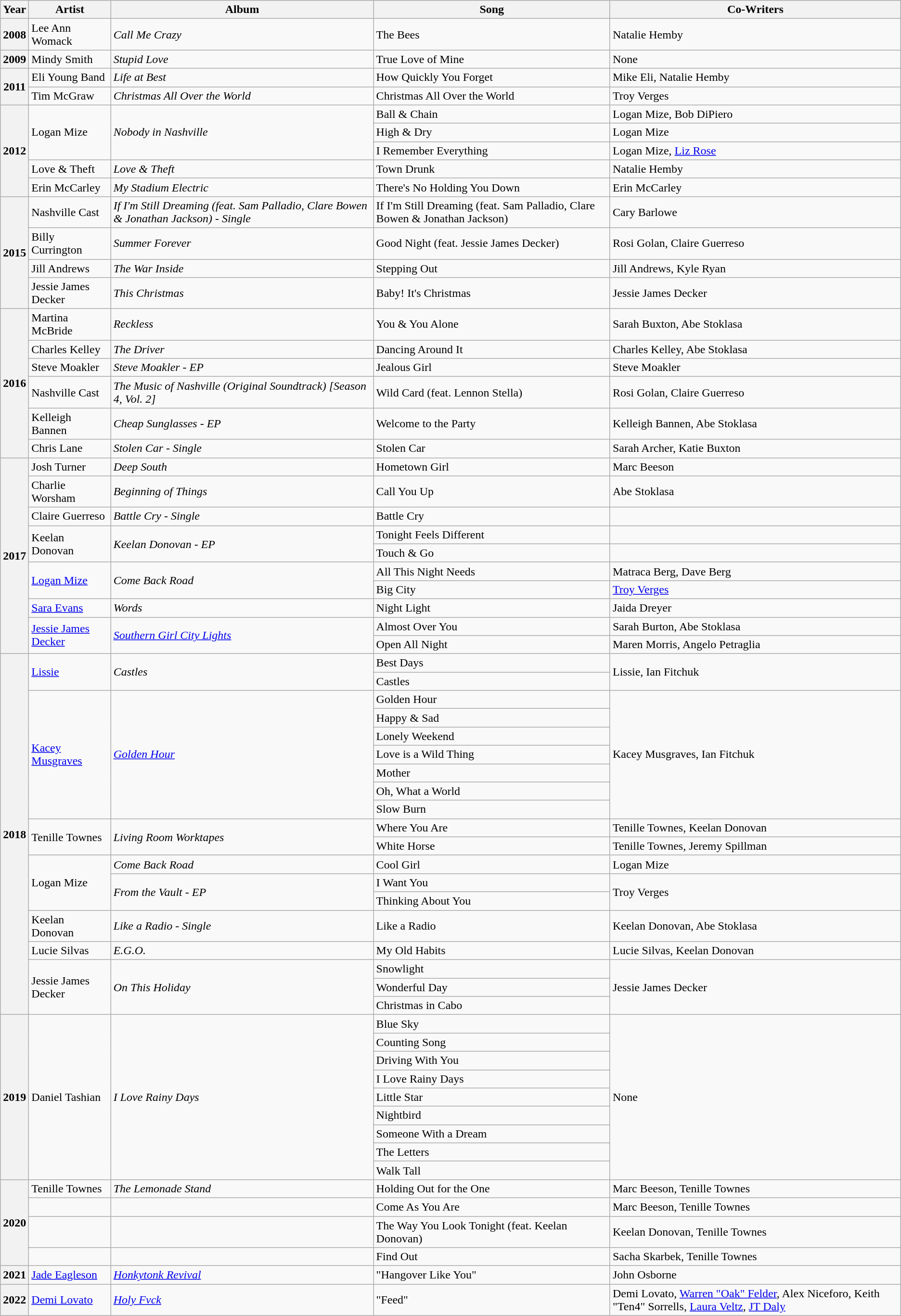<table class="wikitable">
<tr>
<th>Year</th>
<th>Artist</th>
<th>Album</th>
<th>Song</th>
<th>Co-Writers</th>
</tr>
<tr>
<th>2008</th>
<td>Lee Ann Womack</td>
<td><em>Call Me Crazy</em></td>
<td>The Bees</td>
<td>Natalie Hemby</td>
</tr>
<tr>
<th>2009</th>
<td>Mindy Smith</td>
<td><em>Stupid Love</em></td>
<td>True Love of Mine</td>
<td>None</td>
</tr>
<tr>
<th rowspan="2">2011</th>
<td>Eli Young Band</td>
<td><em>Life at Best</em></td>
<td>How Quickly You Forget</td>
<td>Mike Eli, Natalie Hemby</td>
</tr>
<tr>
<td>Tim McGraw</td>
<td><em>Christmas All Over the World</em></td>
<td>Christmas All Over the World</td>
<td>Troy Verges</td>
</tr>
<tr>
<th rowspan="5">2012</th>
<td rowspan="3">Logan Mize</td>
<td rowspan="3"><em>Nobody in Nashville</em></td>
<td>Ball & Chain</td>
<td>Logan Mize, Bob DiPiero</td>
</tr>
<tr>
<td>High & Dry</td>
<td>Logan Mize</td>
</tr>
<tr>
<td>I Remember Everything</td>
<td>Logan Mize, <a href='#'>Liz Rose</a></td>
</tr>
<tr>
<td>Love & Theft</td>
<td><em>Love & Theft</em></td>
<td>Town Drunk</td>
<td>Natalie Hemby</td>
</tr>
<tr>
<td>Erin McCarley</td>
<td><em>My Stadium Electric</em></td>
<td>There's No Holding You Down</td>
<td>Erin McCarley</td>
</tr>
<tr>
<th rowspan="4">2015</th>
<td>Nashville Cast</td>
<td><em>If I'm Still Dreaming (feat. Sam Palladio, Clare Bowen & Jonathan Jackson) - Single</em></td>
<td>If I'm Still Dreaming (feat. Sam Palladio, Clare Bowen & Jonathan Jackson)</td>
<td>Cary Barlowe</td>
</tr>
<tr>
<td>Billy Currington</td>
<td><em>Summer Forever</em></td>
<td>Good Night (feat. Jessie James Decker)</td>
<td>Rosi Golan, Claire Guerreso</td>
</tr>
<tr>
<td>Jill Andrews</td>
<td><em>The War Inside</em></td>
<td>Stepping Out</td>
<td>Jill Andrews, Kyle Ryan</td>
</tr>
<tr>
<td>Jessie James Decker</td>
<td><em>This Christmas</em></td>
<td>Baby! It's Christmas</td>
<td>Jessie James Decker</td>
</tr>
<tr>
<th rowspan="6">2016</th>
<td>Martina McBride</td>
<td><em>Reckless</em></td>
<td>You & You Alone</td>
<td>Sarah Buxton, Abe Stoklasa</td>
</tr>
<tr>
<td>Charles Kelley</td>
<td><em>The Driver</em></td>
<td>Dancing Around It</td>
<td>Charles Kelley, Abe Stoklasa</td>
</tr>
<tr>
<td>Steve Moakler</td>
<td><em>Steve Moakler - EP</em></td>
<td>Jealous Girl</td>
<td>Steve Moakler</td>
</tr>
<tr>
<td>Nashville Cast</td>
<td><em>The Music of Nashville (Original Soundtrack) [Season 4, Vol. 2]</em></td>
<td>Wild Card (feat. Lennon Stella)</td>
<td>Rosi Golan, Claire Guerreso</td>
</tr>
<tr>
<td>Kelleigh Bannen</td>
<td><em>Cheap Sunglasses - EP</em></td>
<td>Welcome to the Party</td>
<td>Kelleigh Bannen, Abe Stoklasa</td>
</tr>
<tr>
<td>Chris Lane</td>
<td><em>Stolen Car - Single</em></td>
<td>Stolen Car</td>
<td>Sarah Archer, Katie Buxton</td>
</tr>
<tr>
<th rowspan="10">2017</th>
<td>Josh Turner</td>
<td><em>Deep South</em></td>
<td>Hometown Girl</td>
<td>Marc Beeson</td>
</tr>
<tr>
<td>Charlie Worsham</td>
<td><em>Beginning of Things</em></td>
<td>Call You Up</td>
<td>Abe Stoklasa</td>
</tr>
<tr>
<td>Claire Guerreso</td>
<td><em>Battle Cry - Single</em></td>
<td>Battle Cry</td>
<td></td>
</tr>
<tr>
<td rowspan="2">Keelan Donovan</td>
<td rowspan="2"><em>Keelan Donovan - EP</em></td>
<td>Tonight Feels Different</td>
<td></td>
</tr>
<tr>
<td>Touch & Go</td>
<td></td>
</tr>
<tr>
<td rowspan="2"><a href='#'>Logan Mize</a></td>
<td rowspan="2"><em>Come Back Road</em></td>
<td>All This Night Needs</td>
<td>Matraca Berg, Dave Berg</td>
</tr>
<tr>
<td>Big City</td>
<td><a href='#'>Troy Verges</a></td>
</tr>
<tr>
<td><a href='#'>Sara Evans</a></td>
<td><em>Words</em></td>
<td>Night Light</td>
<td>Jaida Dreyer</td>
</tr>
<tr>
<td rowspan="2"><a href='#'>Jessie James Decker</a></td>
<td rowspan="2"><em><a href='#'>Southern Girl City Lights</a></em></td>
<td>Almost Over You</td>
<td>Sarah Burton, Abe Stoklasa</td>
</tr>
<tr>
<td>Open All Night</td>
<td>Maren Morris, Angelo Petraglia</td>
</tr>
<tr>
<th rowspan="19">2018</th>
<td rowspan="2"><a href='#'>Lissie</a></td>
<td rowspan="2"><em>Castles</em></td>
<td>Best Days</td>
<td rowspan="2">Lissie, Ian Fitchuk</td>
</tr>
<tr>
<td>Castles</td>
</tr>
<tr>
<td rowspan="7"><a href='#'>Kacey Musgraves</a></td>
<td rowspan="7"><a href='#'><em>Golden Hour</em></a></td>
<td>Golden Hour</td>
<td rowspan="7">Kacey Musgraves, Ian Fitchuk</td>
</tr>
<tr>
<td>Happy & Sad</td>
</tr>
<tr>
<td>Lonely Weekend</td>
</tr>
<tr>
<td>Love is a Wild Thing</td>
</tr>
<tr>
<td>Mother</td>
</tr>
<tr>
<td>Oh, What a World</td>
</tr>
<tr>
<td>Slow Burn</td>
</tr>
<tr>
<td rowspan="2">Tenille Townes</td>
<td rowspan="2"><em>Living Room Worktapes</em></td>
<td>Where You Are</td>
<td>Tenille Townes, Keelan Donovan</td>
</tr>
<tr>
<td>White Horse</td>
<td>Tenille Townes, Jeremy Spillman</td>
</tr>
<tr>
<td rowspan="3">Logan Mize</td>
<td><em>Come Back Road</em></td>
<td>Cool Girl</td>
<td>Logan Mize</td>
</tr>
<tr>
<td rowspan="2"><em>From the Vault - EP</em></td>
<td>I Want You</td>
<td rowspan="2">Troy Verges</td>
</tr>
<tr>
<td>Thinking About You</td>
</tr>
<tr>
<td>Keelan Donovan</td>
<td><em>Like a Radio - Single</em></td>
<td>Like a Radio</td>
<td>Keelan Donovan, Abe Stoklasa</td>
</tr>
<tr>
<td>Lucie Silvas</td>
<td><em>E.G.O.</em></td>
<td>My Old Habits</td>
<td>Lucie Silvas, Keelan Donovan</td>
</tr>
<tr>
<td rowspan="3">Jessie James Decker</td>
<td rowspan="3"><em>On This Holiday</em></td>
<td>Snowlight</td>
<td rowspan="3">Jessie James Decker</td>
</tr>
<tr>
<td>Wonderful Day</td>
</tr>
<tr>
<td>Christmas in Cabo</td>
</tr>
<tr>
<th rowspan="9">2019</th>
<td rowspan="9">Daniel Tashian</td>
<td rowspan="9"><em>I Love Rainy Days</em></td>
<td>Blue Sky</td>
<td rowspan="9">None</td>
</tr>
<tr>
<td>Counting Song</td>
</tr>
<tr>
<td>Driving With You</td>
</tr>
<tr>
<td>I Love Rainy Days</td>
</tr>
<tr>
<td>Little Star</td>
</tr>
<tr>
<td>Nightbird</td>
</tr>
<tr>
<td>Someone With a Dream</td>
</tr>
<tr>
<td>The Letters</td>
</tr>
<tr>
<td>Walk Tall</td>
</tr>
<tr>
<th rowspan="4">2020</th>
<td>Tenille Townes</td>
<td><em>The Lemonade Stand</em></td>
<td>Holding Out for the One</td>
<td>Marc Beeson, Tenille Townes</td>
</tr>
<tr>
<td></td>
<td></td>
<td>Come As You Are</td>
<td>Marc Beeson, Tenille Townes</td>
</tr>
<tr>
<td></td>
<td></td>
<td>The Way You Look Tonight (feat. Keelan Donovan)</td>
<td>Keelan Donovan, Tenille Townes</td>
</tr>
<tr>
<td></td>
<td></td>
<td>Find Out</td>
<td>Sacha Skarbek, Tenille Townes</td>
</tr>
<tr>
<th>2021</th>
<td><a href='#'>Jade Eagleson</a></td>
<td><em><a href='#'>Honkytonk Revival</a></em></td>
<td>"Hangover Like You"</td>
<td>John Osborne</td>
</tr>
<tr>
<th>2022</th>
<td><a href='#'>Demi Lovato</a></td>
<td><em><a href='#'>Holy Fvck</a></em></td>
<td>"Feed"</td>
<td>Demi Lovato, <a href='#'>Warren "Oak" Felder</a>, Alex Niceforo, Keith "Ten4" Sorrells, <a href='#'>Laura Veltz</a>, <a href='#'>JT Daly</a></td>
</tr>
</table>
